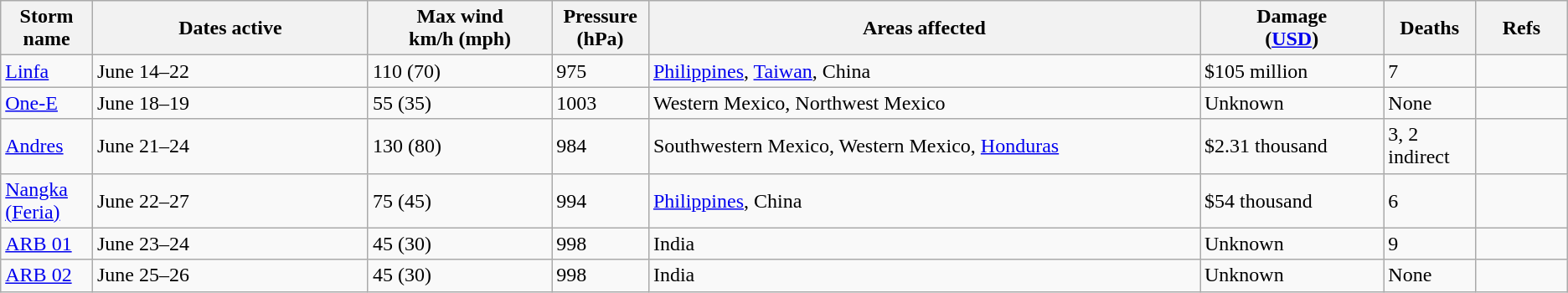<table class="wikitable sortable">
<tr>
<th width="5%">Storm name</th>
<th width="15%">Dates active</th>
<th width="10%">Max wind<br>km/h (mph)</th>
<th width="5%">Pressure<br>(hPa)</th>
<th width="30%">Areas affected</th>
<th width="10%">Damage<br>(<a href='#'>USD</a>)</th>
<th width="5%">Deaths</th>
<th width="5%">Refs</th>
</tr>
<tr>
<td><a href='#'>Linfa</a></td>
<td>June 14–22</td>
<td>110 (70)</td>
<td>975</td>
<td><a href='#'>Philippines</a>, <a href='#'>Taiwan</a>, China</td>
<td>$105 million</td>
<td>7</td>
<td></td>
</tr>
<tr>
<td><a href='#'>One-E</a></td>
<td>June 18–19</td>
<td>55 (35)</td>
<td>1003</td>
<td>Western Mexico, Northwest Mexico</td>
<td>Unknown</td>
<td>None</td>
<td></td>
</tr>
<tr>
<td><a href='#'>Andres</a></td>
<td>June 21–24</td>
<td>130 (80)</td>
<td>984</td>
<td>Southwestern Mexico, Western Mexico, <a href='#'>Honduras</a></td>
<td>$2.31 thousand</td>
<td>3, 2 indirect</td>
<td></td>
</tr>
<tr>
<td><a href='#'>Nangka (Feria)</a></td>
<td>June 22–27</td>
<td>75 (45)</td>
<td>994</td>
<td><a href='#'>Philippines</a>, China</td>
<td>$54 thousand</td>
<td>6</td>
<td></td>
</tr>
<tr>
<td><a href='#'>ARB 01</a></td>
<td>June 23–24</td>
<td>45 (30)</td>
<td>998</td>
<td>India</td>
<td>Unknown</td>
<td>9</td>
<td></td>
</tr>
<tr>
<td><a href='#'>ARB 02</a></td>
<td>June 25–26</td>
<td>45 (30)</td>
<td>998</td>
<td>India</td>
<td>Unknown</td>
<td>None</td>
<td></td>
</tr>
</table>
